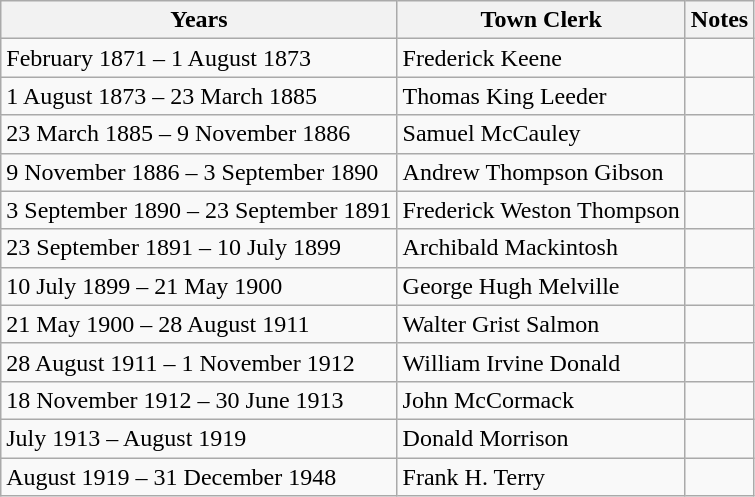<table class="wikitable">
<tr>
<th>Years</th>
<th>Town Clerk</th>
<th>Notes</th>
</tr>
<tr>
<td>February 1871 – 1 August 1873</td>
<td>Frederick Keene</td>
<td></td>
</tr>
<tr>
<td>1 August 1873 – 23 March 1885</td>
<td>Thomas King Leeder</td>
<td></td>
</tr>
<tr>
<td>23 March 1885 – 9 November 1886</td>
<td>Samuel McCauley</td>
<td></td>
</tr>
<tr>
<td>9 November 1886 – 3 September 1890</td>
<td>Andrew Thompson Gibson</td>
<td></td>
</tr>
<tr>
<td>3 September 1890 – 23 September 1891</td>
<td>Frederick Weston Thompson</td>
<td></td>
</tr>
<tr>
<td>23 September 1891 – 10 July 1899</td>
<td>Archibald Mackintosh</td>
<td></td>
</tr>
<tr>
<td>10 July 1899 – 21 May 1900</td>
<td>George Hugh Melville</td>
<td></td>
</tr>
<tr>
<td>21 May 1900 – 28 August 1911</td>
<td>Walter Grist Salmon</td>
<td></td>
</tr>
<tr>
<td>28 August 1911 – 1 November 1912</td>
<td>William Irvine Donald</td>
<td></td>
</tr>
<tr>
<td>18 November 1912 – 30 June 1913</td>
<td>John McCormack</td>
<td></td>
</tr>
<tr>
<td>July 1913 – August 1919</td>
<td>Donald Morrison</td>
<td></td>
</tr>
<tr>
<td>August 1919 – 31 December 1948</td>
<td>Frank H. Terry</td>
<td></td>
</tr>
</table>
